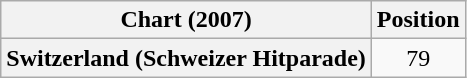<table class="wikitable plainrowheaders" style="text-align:center">
<tr>
<th scope="col">Chart (2007)</th>
<th scope="col">Position</th>
</tr>
<tr>
<th scope="row">Switzerland (Schweizer Hitparade)</th>
<td>79</td>
</tr>
</table>
